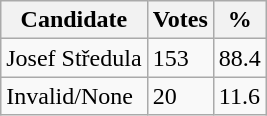<table class="wikitable">
<tr>
<th>Candidate</th>
<th>Votes</th>
<th>%</th>
</tr>
<tr>
<td>Josef Středula</td>
<td>153</td>
<td>88.4</td>
</tr>
<tr>
<td>Invalid/None</td>
<td>20</td>
<td>11.6</td>
</tr>
</table>
